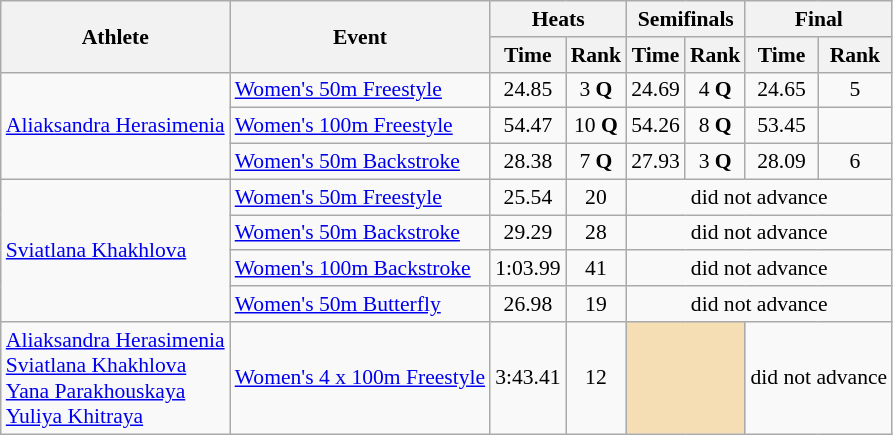<table class=wikitable style="font-size:90%">
<tr>
<th rowspan="2">Athlete</th>
<th rowspan="2">Event</th>
<th colspan="2">Heats</th>
<th colspan="2">Semifinals</th>
<th colspan="2">Final</th>
</tr>
<tr>
<th>Time</th>
<th>Rank</th>
<th>Time</th>
<th>Rank</th>
<th>Time</th>
<th>Rank</th>
</tr>
<tr>
<td rowspan="3"><a href='#'>Aliaksandra Herasimenia</a></td>
<td><a href='#'>Women's 50m Freestyle</a></td>
<td align=center>24.85</td>
<td align=center>3 <strong>Q</strong></td>
<td align=center>24.69</td>
<td align=center>4 <strong>Q</strong></td>
<td align=center>24.65</td>
<td align=center>5</td>
</tr>
<tr>
<td><a href='#'>Women's 100m Freestyle</a></td>
<td align=center>54.47</td>
<td align=center>10 <strong>Q</strong></td>
<td align=center>54.26</td>
<td align=center>8 <strong>Q</strong></td>
<td align=center>53.45</td>
<td align=center></td>
</tr>
<tr>
<td><a href='#'>Women's 50m Backstroke</a></td>
<td align=center>28.38</td>
<td align=center>7 <strong>Q</strong></td>
<td align=center>27.93</td>
<td align=center>3 <strong>Q</strong></td>
<td align=center>28.09</td>
<td align=center>6</td>
</tr>
<tr>
<td rowspan="4"><a href='#'>Sviatlana Khakhlova</a></td>
<td><a href='#'>Women's 50m Freestyle</a></td>
<td align=center>25.54</td>
<td align=center>20</td>
<td align=center colspan=4>did not advance</td>
</tr>
<tr>
<td><a href='#'>Women's 50m Backstroke</a></td>
<td align=center>29.29</td>
<td align=center>28</td>
<td align=center colspan=4>did not advance</td>
</tr>
<tr>
<td><a href='#'>Women's 100m Backstroke</a></td>
<td align=center>1:03.99</td>
<td align=center>41</td>
<td align=center colspan=4>did not advance</td>
</tr>
<tr>
<td><a href='#'>Women's 50m Butterfly</a></td>
<td align=center>26.98</td>
<td align=center>19</td>
<td align=center colspan=4>did not advance</td>
</tr>
<tr>
<td rowspan="1"><a href='#'>Aliaksandra Herasimenia</a><br><a href='#'>Sviatlana Khakhlova</a><br><a href='#'>Yana Parakhouskaya</a><br><a href='#'>Yuliya Khitraya</a></td>
<td><a href='#'>Women's 4 x 100m Freestyle</a></td>
<td align=center>3:43.41</td>
<td align=center>12</td>
<td colspan= 2 bgcolor="wheat"></td>
<td align=center colspan=2>did not advance</td>
</tr>
</table>
